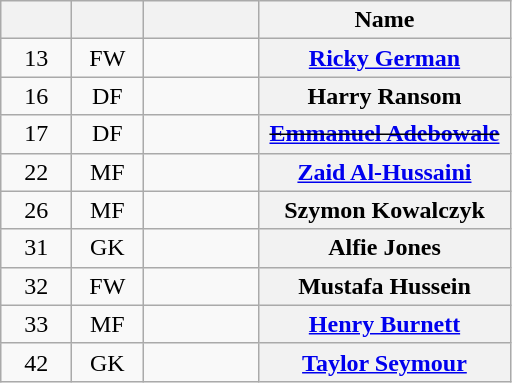<table class="wikitable plainrowheaders" style=text-align:center>
<tr>
<th width=40></th>
<th width=40></th>
<th width=70></th>
<th width=160 scope=col>Name</th>
</tr>
<tr>
<td>13</td>
<td>FW</td>
<td align=left></td>
<th scope=row><a href='#'>Ricky German</a></th>
</tr>
<tr>
<td>16</td>
<td>DF</td>
<td align=left></td>
<th scope=row>Harry Ransom</th>
</tr>
<tr>
<td>17</td>
<td>DF</td>
<td align=left></td>
<th scope=row><s><a href='#'>Emmanuel Adebowale</a></s> </th>
</tr>
<tr>
<td>22</td>
<td>MF</td>
<td align=left></td>
<th scope=row><a href='#'>Zaid Al-Hussaini</a></th>
</tr>
<tr>
<td>26</td>
<td>MF</td>
<td align=left></td>
<th scope=row>Szymon Kowalczyk</th>
</tr>
<tr>
<td>31</td>
<td>GK</td>
<td align=left></td>
<th scope=row>Alfie Jones</th>
</tr>
<tr>
<td>32</td>
<td>FW</td>
<td align=left></td>
<th scope=row>Mustafa Hussein</th>
</tr>
<tr>
<td>33</td>
<td>MF</td>
<td align=left></td>
<th scope=row><a href='#'>Henry Burnett</a></th>
</tr>
<tr>
<td>42</td>
<td>GK</td>
<td align=left></td>
<th scope=row><a href='#'>Taylor Seymour</a></th>
</tr>
</table>
